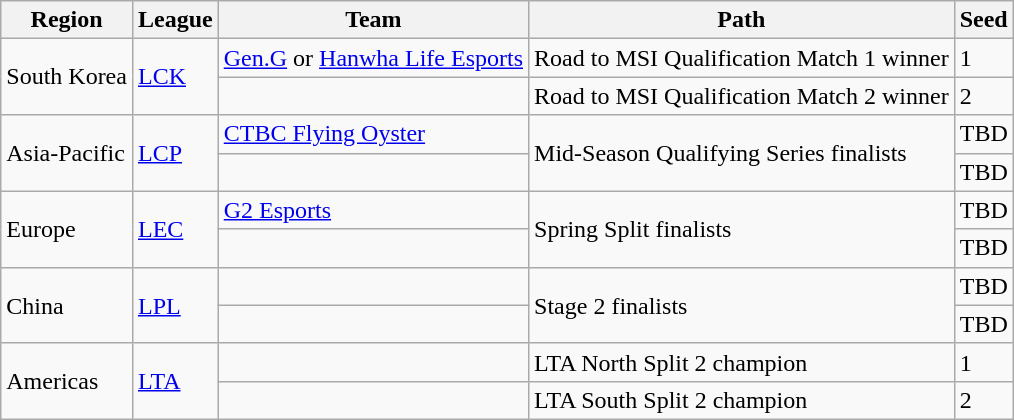<table class="wikitable" style="white-space:nowrap;">
<tr>
<th>Region</th>
<th>League</th>
<th>Team</th>
<th>Path</th>
<th>Seed</th>
</tr>
<tr>
<td rowspan=2>South Korea</td>
<td rowspan=2><a href='#'>LCK</a></td>
<td><a href='#'>Gen.G</a> or <a href='#'>Hanwha Life Esports</a></td>
<td>Road to MSI Qualification Match 1 winner</td>
<td>1</td>
</tr>
<tr>
<td></td>
<td>Road to MSI Qualification Match 2 winner</td>
<td>2</td>
</tr>
<tr>
<td rowspan=2>Asia-Pacific</td>
<td rowspan=2><a href='#'>LCP</a></td>
<td><a href='#'>CTBC Flying Oyster</a></td>
<td rowspan=2>Mid-Season Qualifying Series finalists</td>
<td>TBD</td>
</tr>
<tr>
<td></td>
<td>TBD</td>
</tr>
<tr>
<td rowspan=2>Europe</td>
<td rowspan=2><a href='#'>LEC</a></td>
<td><a href='#'>G2 Esports</a></td>
<td rowspan=2>Spring Split finalists</td>
<td>TBD</td>
</tr>
<tr>
<td></td>
<td>TBD</td>
</tr>
<tr>
<td rowspan=2>China</td>
<td rowspan=2><a href='#'>LPL</a></td>
<td></td>
<td rowspan=2>Stage 2 finalists</td>
<td>TBD</td>
</tr>
<tr>
<td></td>
<td>TBD</td>
</tr>
<tr>
<td rowspan=2>Americas</td>
<td rowspan=2><a href='#'>LTA</a></td>
<td></td>
<td>LTA North Split 2 champion</td>
<td>1</td>
</tr>
<tr>
<td></td>
<td>LTA South Split 2 champion</td>
<td>2</td>
</tr>
</table>
